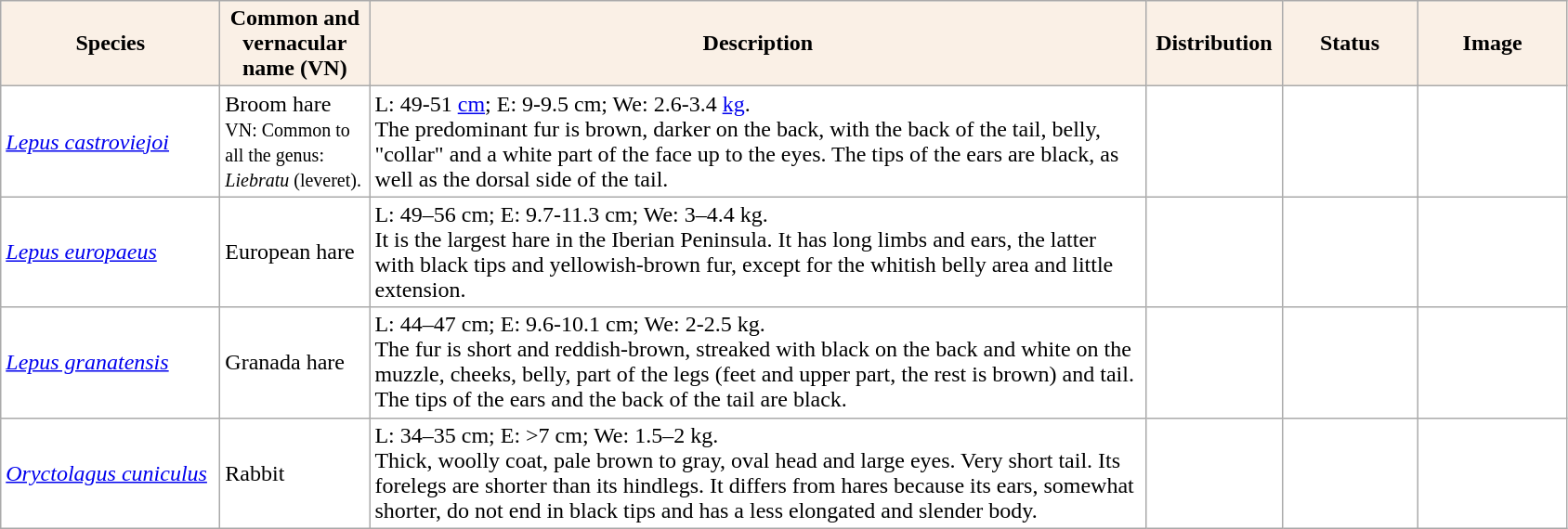<table class="sortable wikitable" border="0" style="background:#ffffff" align="top">
<tr>
<th scope="col" style="background-color:Linen; color:Black" width="150">Species</th>
<th scope="col" style="background-color:Linen; color:Black" width="100">Common and vernacular name (VN)</th>
<th scope="col" style="background:Linen; color:Black" width="550">Description</th>
<th scope="col" style="background-color:Linen; color:Black" width="90">Distribution</th>
<th scope="col" style="background-color:Linen; color:Black" width="90">Status</th>
<th scope="col" style="background:Linen; color:Black" width="100">Image</th>
</tr>
<tr>
<td style="background:#ffffff"><em><a href='#'>Lepus castroviejoi</a></em></td>
<td>Broom hare<br><small>VN: Common to all the genus: <em>Liebratu</em> (leveret).</small></td>
<td>L: 49-51 <a href='#'>cm</a>; E: 9-9.5 cm; We: 2.6-3.4 <a href='#'>kg</a>.<br>The predominant fur is brown, darker on the back, with the back of the tail, belly, "collar" and a white part of the face up to the eyes. The tips of the ears are black, as well as the dorsal side of the tail.</td>
<td></td>
<td></td>
<td></td>
</tr>
<tr>
<td><em><a href='#'>Lepus europaeus</a></em></td>
<td>European hare</td>
<td>L: 49–56 cm; E: 9.7-11.3 cm; We: 3–4.4 kg.<br>It is the largest hare in the Iberian Peninsula. It has long limbs and ears, the latter with black tips and yellowish-brown fur, except for the whitish belly area and little extension.</td>
<td></td>
<td></td>
<td></td>
</tr>
<tr>
<td><em><a href='#'>Lepus granatensis</a></em></td>
<td>Granada hare</td>
<td>L: 44–47 cm; E: 9.6-10.1 cm; We: 2-2.5 kg.<br>The fur is short and reddish-brown, streaked with black on the back and white on the muzzle, cheeks, belly, part of the legs (feet and upper part, the rest is brown) and tail. The tips of the ears and the back of the tail are black.</td>
<td></td>
<td></td>
<td></td>
</tr>
<tr>
<td><em><a href='#'>Oryctolagus cuniculus</a></em></td>
<td>Rabbit</td>
<td>L: 34–35 cm; E: >7 cm; We: 1.5–2 kg.<br>Thick, woolly coat, pale brown to gray, oval head and large eyes. Very short tail. Its forelegs are shorter than its hindlegs. It differs from hares because its ears, somewhat shorter, do not end in black tips and has a less elongated and slender body.</td>
<td></td>
<td></td>
<td></td>
</tr>
</table>
